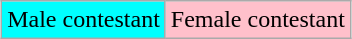<table class="wikitable" style="margin: auto;">
<tr>
<td bgcolor="cyan">Male contestant</td>
<td bgcolor="pink">Female contestant</td>
</tr>
</table>
